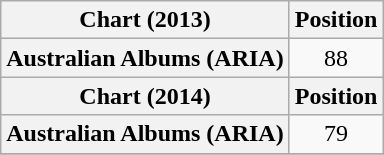<table class="wikitable plainrowheaders" style="text-align:center">
<tr>
<th scope="col">Chart (2013)</th>
<th scope="col">Position</th>
</tr>
<tr>
<th scope="row">Australian Albums (ARIA)</th>
<td>88</td>
</tr>
<tr>
<th scope="col">Chart (2014)</th>
<th scope="col">Position</th>
</tr>
<tr>
<th scope="row">Australian Albums (ARIA)</th>
<td>79</td>
</tr>
<tr>
</tr>
</table>
